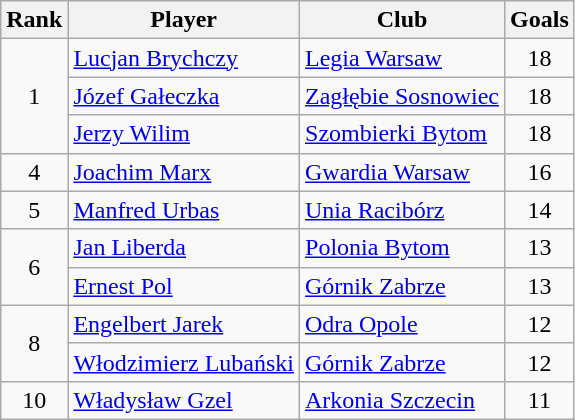<table class="wikitable" style="text-align:center">
<tr>
<th>Rank</th>
<th>Player</th>
<th>Club</th>
<th>Goals</th>
</tr>
<tr>
<td rowspan="3">1</td>
<td align="left"> <a href='#'>Lucjan Brychczy</a></td>
<td align="left"><a href='#'>Legia Warsaw</a></td>
<td>18</td>
</tr>
<tr>
<td align="left"> <a href='#'>Józef Gałeczka</a></td>
<td align="left"><a href='#'>Zagłębie Sosnowiec</a></td>
<td>18</td>
</tr>
<tr>
<td align="left"> <a href='#'>Jerzy Wilim</a></td>
<td align="left"><a href='#'>Szombierki Bytom</a></td>
<td>18</td>
</tr>
<tr>
<td rowspan="1">4</td>
<td align="left"> <a href='#'>Joachim Marx</a></td>
<td align="left"><a href='#'>Gwardia Warsaw</a></td>
<td>16</td>
</tr>
<tr>
<td rowspan="1">5</td>
<td align="left"> <a href='#'>Manfred Urbas</a></td>
<td align="left"><a href='#'>Unia Racibórz</a></td>
<td>14</td>
</tr>
<tr>
<td rowspan="2">6</td>
<td align="left"> <a href='#'>Jan Liberda</a></td>
<td align="left"><a href='#'>Polonia Bytom</a></td>
<td>13</td>
</tr>
<tr>
<td align="left"> <a href='#'>Ernest Pol</a></td>
<td align="left"><a href='#'>Górnik Zabrze</a></td>
<td>13</td>
</tr>
<tr>
<td rowspan="2">8</td>
<td align="left"> <a href='#'>Engelbert Jarek</a></td>
<td align="left"><a href='#'>Odra Opole</a></td>
<td>12</td>
</tr>
<tr>
<td align="left"> <a href='#'>Włodzimierz Lubański</a></td>
<td align="left"><a href='#'>Górnik Zabrze</a></td>
<td>12</td>
</tr>
<tr>
<td rowspan="1">10</td>
<td align="left"> <a href='#'>Władysław Gzel</a></td>
<td align="left"><a href='#'>Arkonia Szczecin</a></td>
<td>11</td>
</tr>
</table>
